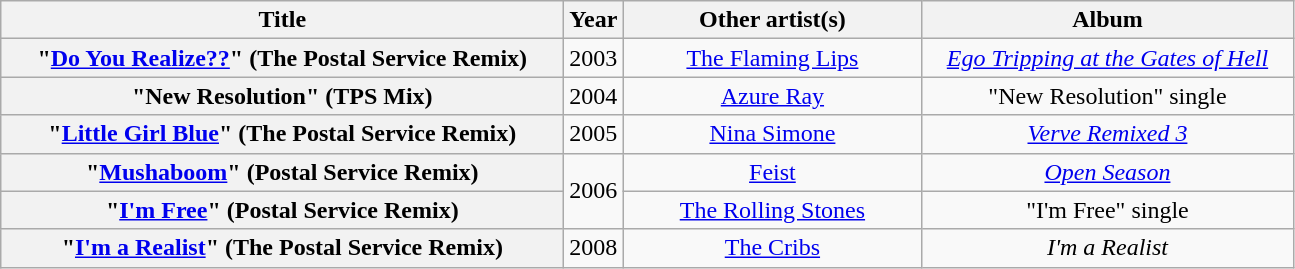<table class="wikitable plainrowheaders" style="text-align:center;">
<tr>
<th scope="col" style="width:23em;">Title</th>
<th scope="col">Year</th>
<th scope="col" style="width:12em;">Other artist(s)</th>
<th scope="col" style="width:15em;">Album</th>
</tr>
<tr>
<th scope="row">"<a href='#'>Do You Realize??</a>" (The Postal Service Remix)</th>
<td>2003</td>
<td><a href='#'>The Flaming Lips</a></td>
<td><em><a href='#'>Ego Tripping at the Gates of Hell</a></em></td>
</tr>
<tr>
<th scope="row">"New Resolution" (TPS Mix)</th>
<td>2004</td>
<td><a href='#'>Azure Ray</a></td>
<td>"New Resolution" single</td>
</tr>
<tr>
<th scope="row">"<a href='#'>Little Girl Blue</a>" (The Postal Service Remix)</th>
<td>2005</td>
<td><a href='#'>Nina Simone</a></td>
<td><em><a href='#'>Verve Remixed 3</a></em></td>
</tr>
<tr>
<th scope="row">"<a href='#'>Mushaboom</a>" (Postal Service Remix)</th>
<td rowspan="2">2006</td>
<td><a href='#'>Feist</a></td>
<td><em><a href='#'>Open Season</a></em></td>
</tr>
<tr>
<th scope="row">"<a href='#'>I'm Free</a>" (Postal Service Remix)</th>
<td><a href='#'>The Rolling Stones</a></td>
<td>"I'm Free" single</td>
</tr>
<tr>
<th scope="row">"<a href='#'>I'm a Realist</a>" (The Postal Service Remix)</th>
<td>2008</td>
<td><a href='#'>The Cribs</a></td>
<td><em>I'm a Realist</em></td>
</tr>
</table>
